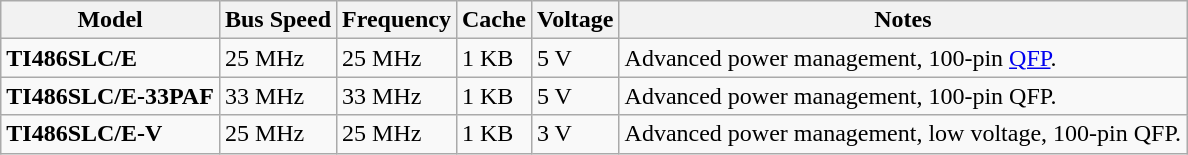<table class="wikitable">
<tr>
<th>Model</th>
<th>Bus Speed</th>
<th>Frequency</th>
<th>Cache</th>
<th>Voltage</th>
<th>Notes</th>
</tr>
<tr>
<td><strong>TI486SLC/E</strong></td>
<td>25 MHz</td>
<td>25 MHz</td>
<td>1 KB</td>
<td>5 V</td>
<td>Advanced power management, 100-pin <a href='#'>QFP</a>.</td>
</tr>
<tr>
<td><strong>TI486SLC/E-33PAF</strong></td>
<td>33 MHz</td>
<td>33 MHz</td>
<td>1 KB</td>
<td>5 V</td>
<td>Advanced power management, 100-pin QFP.</td>
</tr>
<tr>
<td><strong>TI486SLC/E-V</strong></td>
<td>25 MHz</td>
<td>25 MHz</td>
<td>1 KB</td>
<td>3 V</td>
<td>Advanced power management, low voltage, 100-pin QFP.</td>
</tr>
</table>
